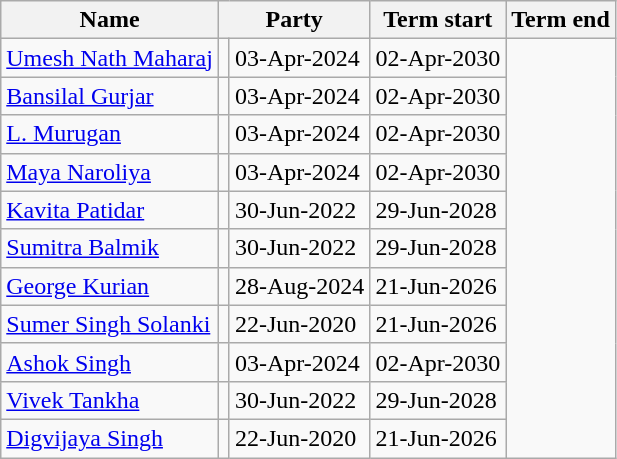<table class="wikitable sortable static-row-numbers">
<tr>
<th scope="col">Name</th>
<th scope="colgroup" colspan="2">Party</th>
<th scope="col">Term start</th>
<th scope="col">Term end</th>
</tr>
<tr>
<td scope="row"><a href='#'>Umesh Nath Maharaj</a></td>
<td></td>
<td>03-Apr-2024</td>
<td>02-Apr-2030</td>
</tr>
<tr>
<td scope="row"><a href='#'>Bansilal Gurjar</a></td>
<td></td>
<td>03-Apr-2024</td>
<td>02-Apr-2030</td>
</tr>
<tr>
<td scope="row"><a href='#'>L. Murugan</a></td>
<td></td>
<td>03-Apr-2024</td>
<td>02-Apr-2030</td>
</tr>
<tr>
<td scope="row"><a href='#'>Maya Naroliya</a></td>
<td></td>
<td>03-Apr-2024</td>
<td>02-Apr-2030</td>
</tr>
<tr>
<td scope="row"><a href='#'>Kavita Patidar</a></td>
<td></td>
<td>30-Jun-2022</td>
<td>29-Jun-2028</td>
</tr>
<tr>
<td scope="row"><a href='#'>Sumitra Balmik</a></td>
<td></td>
<td>30-Jun-2022</td>
<td>29-Jun-2028</td>
</tr>
<tr>
<td scope="row"><a href='#'>George Kurian</a></td>
<td></td>
<td>28-Aug-2024</td>
<td>21-Jun-2026</td>
</tr>
<tr>
<td scope="row"><a href='#'>Sumer Singh Solanki</a></td>
<td></td>
<td>22-Jun-2020</td>
<td>21-Jun-2026</td>
</tr>
<tr>
<td scope="row"><a href='#'>Ashok Singh</a></td>
<td></td>
<td>03-Apr-2024</td>
<td>02-Apr-2030</td>
</tr>
<tr>
<td scope="row"><a href='#'>Vivek Tankha</a></td>
<td></td>
<td>30-Jun-2022</td>
<td>29-Jun-2028</td>
</tr>
<tr>
<td scope="row"><a href='#'>Digvijaya Singh</a></td>
<td></td>
<td>22-Jun-2020</td>
<td>21-Jun-2026</td>
</tr>
</table>
